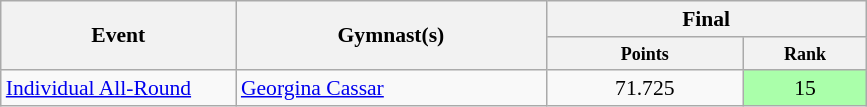<table class=wikitable style="font-size:90%">
<tr>
<th rowspan="2" style="width:150px;">Event</th>
<th rowspan="2" style="width:200px;">Gymnast(s)</th>
<th colspan="2" style="width:200px;">Final</th>
</tr>
<tr>
<th style="line-height:1em; width:125px;"><small>Points</small></th>
<th style="line-height:1em; width:75px;"><small>Rank</small></th>
</tr>
<tr>
<td><a href='#'>Individual All-Round</a></td>
<td><a href='#'>Georgina Cassar</a></td>
<td style="text-align:center;">71.725</td>
<td style="text-align:center; background:#afa;">15</td>
</tr>
</table>
